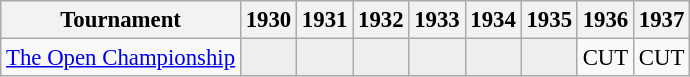<table class="wikitable" style="font-size:95%;text-align:center;">
<tr>
<th>Tournament</th>
<th>1930</th>
<th>1931</th>
<th>1932</th>
<th>1933</th>
<th>1934</th>
<th>1935</th>
<th>1936</th>
<th>1937</th>
</tr>
<tr>
<td align=left><a href='#'>The Open Championship</a></td>
<td style="background:#eeeeee;"></td>
<td style="background:#eeeeee;"></td>
<td style="background:#eeeeee;"></td>
<td style="background:#eeeeee;"></td>
<td style="background:#eeeeee;"></td>
<td style="background:#eeeeee;"></td>
<td>CUT</td>
<td>CUT</td>
</tr>
</table>
